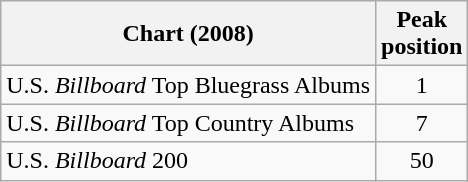<table class="wikitable">
<tr>
<th>Chart (2008)</th>
<th>Peak<br>position</th>
</tr>
<tr>
<td>U.S. <em>Billboard</em> Top Bluegrass Albums</td>
<td align="center">1</td>
</tr>
<tr>
<td>U.S. <em>Billboard</em> Top Country Albums</td>
<td align="center">7</td>
</tr>
<tr>
<td>U.S. <em>Billboard</em> 200</td>
<td align="center">50</td>
</tr>
</table>
